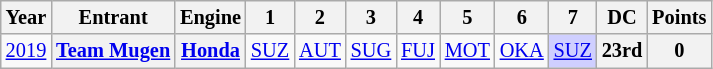<table class="wikitable" style="text-align:center; font-size:85%">
<tr>
<th>Year</th>
<th>Entrant</th>
<th>Engine</th>
<th>1</th>
<th>2</th>
<th>3</th>
<th>4</th>
<th>5</th>
<th>6</th>
<th>7</th>
<th>DC</th>
<th>Points</th>
</tr>
<tr>
<td><a href='#'>2019</a></td>
<th nowrap><a href='#'>Team Mugen</a></th>
<th nowrap><a href='#'>Honda</a></th>
<td><a href='#'>SUZ</a></td>
<td><a href='#'>AUT</a></td>
<td><a href='#'>SUG</a></td>
<td><a href='#'>FUJ</a></td>
<td><a href='#'>MOT</a></td>
<td><a href='#'>OKA</a></td>
<td style="background:#CFCFFF;"><a href='#'>SUZ</a><br></td>
<th>23rd</th>
<th>0</th>
</tr>
</table>
